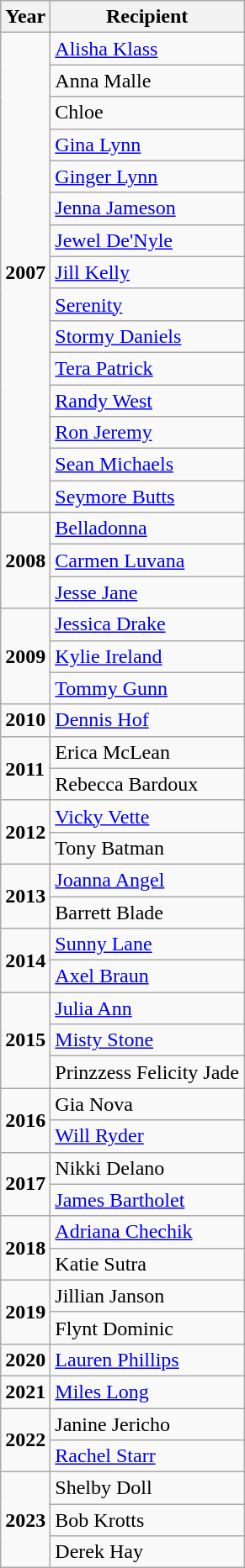<table class="wikitable">
<tr>
<th>Year</th>
<th>Recipient</th>
</tr>
<tr>
<td rowspan="15"><strong>2007</strong></td>
<td><a href='#'>Alisha Klass</a></td>
</tr>
<tr>
<td>Anna Malle</td>
</tr>
<tr>
<td>Chloe</td>
</tr>
<tr>
<td><a href='#'>Gina Lynn</a></td>
</tr>
<tr>
<td><a href='#'>Ginger Lynn</a></td>
</tr>
<tr>
<td><a href='#'>Jenna Jameson</a></td>
</tr>
<tr>
<td><a href='#'>Jewel De'Nyle</a></td>
</tr>
<tr>
<td><a href='#'>Jill Kelly</a></td>
</tr>
<tr>
<td><a href='#'>Serenity</a></td>
</tr>
<tr>
<td><a href='#'>Stormy Daniels</a></td>
</tr>
<tr>
<td><a href='#'>Tera Patrick</a></td>
</tr>
<tr>
<td><a href='#'>Randy West</a></td>
</tr>
<tr>
<td><a href='#'>Ron Jeremy</a></td>
</tr>
<tr>
<td><a href='#'>Sean Michaels</a></td>
</tr>
<tr>
<td><a href='#'>Seymore Butts</a></td>
</tr>
<tr>
<td rowspan="3"><strong>2008</strong></td>
<td><a href='#'>Belladonna</a></td>
</tr>
<tr>
<td><a href='#'>Carmen Luvana</a></td>
</tr>
<tr>
<td><a href='#'>Jesse Jane</a></td>
</tr>
<tr>
<td rowspan="3"><strong>2009</strong></td>
<td><a href='#'>Jessica Drake</a></td>
</tr>
<tr>
<td><a href='#'>Kylie Ireland</a></td>
</tr>
<tr>
<td><a href='#'>Tommy Gunn</a></td>
</tr>
<tr>
<td><strong>2010</strong></td>
<td><a href='#'>Dennis Hof</a></td>
</tr>
<tr>
<td rowspan="2"><strong>2011</strong></td>
<td>Erica McLean</td>
</tr>
<tr>
<td>Rebecca Bardoux</td>
</tr>
<tr>
<td rowspan="2"><strong>2012</strong></td>
<td><a href='#'>Vicky Vette</a></td>
</tr>
<tr>
<td>Tony Batman</td>
</tr>
<tr>
<td rowspan="2"><strong>2013</strong></td>
<td><a href='#'>Joanna Angel</a></td>
</tr>
<tr>
<td>Barrett Blade</td>
</tr>
<tr>
<td rowspan="2"><strong>2014</strong></td>
<td><a href='#'>Sunny Lane</a></td>
</tr>
<tr>
<td><a href='#'>Axel Braun</a></td>
</tr>
<tr>
<td rowspan="3"><strong>2015</strong></td>
<td><a href='#'>Julia Ann</a></td>
</tr>
<tr>
<td><a href='#'>Misty Stone</a></td>
</tr>
<tr>
<td>Prinzzess Felicity Jade</td>
</tr>
<tr>
<td rowspan="2"><strong>2016</strong></td>
<td>Gia Nova</td>
</tr>
<tr>
<td><a href='#'>Will Ryder</a></td>
</tr>
<tr>
<td rowspan="2"><strong>2017</strong></td>
<td>Nikki Delano</td>
</tr>
<tr>
<td><a href='#'>James Bartholet</a></td>
</tr>
<tr>
<td rowspan="2"><strong>2018</strong></td>
<td><a href='#'>Adriana Chechik</a></td>
</tr>
<tr>
<td>Katie Sutra</td>
</tr>
<tr>
<td rowspan="2"><strong>2019</strong></td>
<td>Jillian Janson</td>
</tr>
<tr>
<td>Flynt Dominic</td>
</tr>
<tr>
<td><strong>2020</strong></td>
<td><a href='#'>Lauren Phillips</a></td>
</tr>
<tr>
<td><strong>2021</strong></td>
<td><a href='#'>Miles Long</a></td>
</tr>
<tr>
<td rowspan=2><strong>2022</strong></td>
<td>Janine Jericho</td>
</tr>
<tr>
<td><a href='#'>Rachel Starr</a></td>
</tr>
<tr>
<td rowspan=3><strong>2023</strong></td>
<td>Shelby Doll</td>
</tr>
<tr>
<td>Bob Krotts</td>
</tr>
<tr>
<td>Derek Hay</td>
</tr>
</table>
